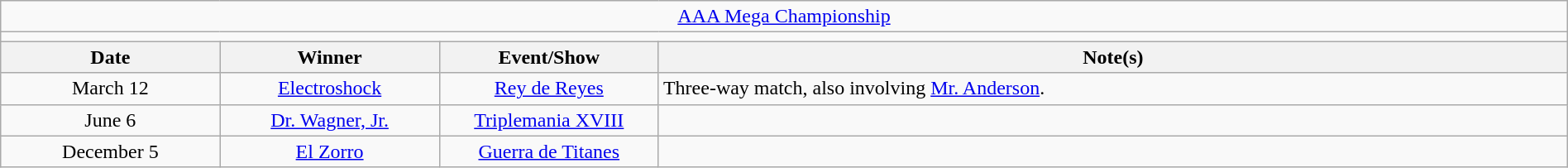<table class="wikitable" style="text-align:center; width:100%;">
<tr>
<td colspan="5"><a href='#'>AAA Mega Championship</a></td>
</tr>
<tr>
<td colspan="5"><strong></strong></td>
</tr>
<tr>
<th style="width:14%;">Date</th>
<th style="width:14%;">Winner</th>
<th style="width:14%;">Event/Show</th>
<th style="width:58%;">Note(s)</th>
</tr>
<tr>
<td>March 12</td>
<td><a href='#'>Electroshock</a></td>
<td><a href='#'>Rey de Reyes</a></td>
<td style="text-align:left;">Three-way match, also involving <a href='#'>Mr. Anderson</a>.</td>
</tr>
<tr>
<td>June 6</td>
<td><a href='#'>Dr. Wagner, Jr.</a></td>
<td><a href='#'>Triplemania XVIII</a></td>
<td style="text-align:left;"></td>
</tr>
<tr>
<td>December 5</td>
<td><a href='#'>El Zorro</a></td>
<td><a href='#'>Guerra de Titanes</a></td>
<td style="text-align:left;"></td>
</tr>
</table>
